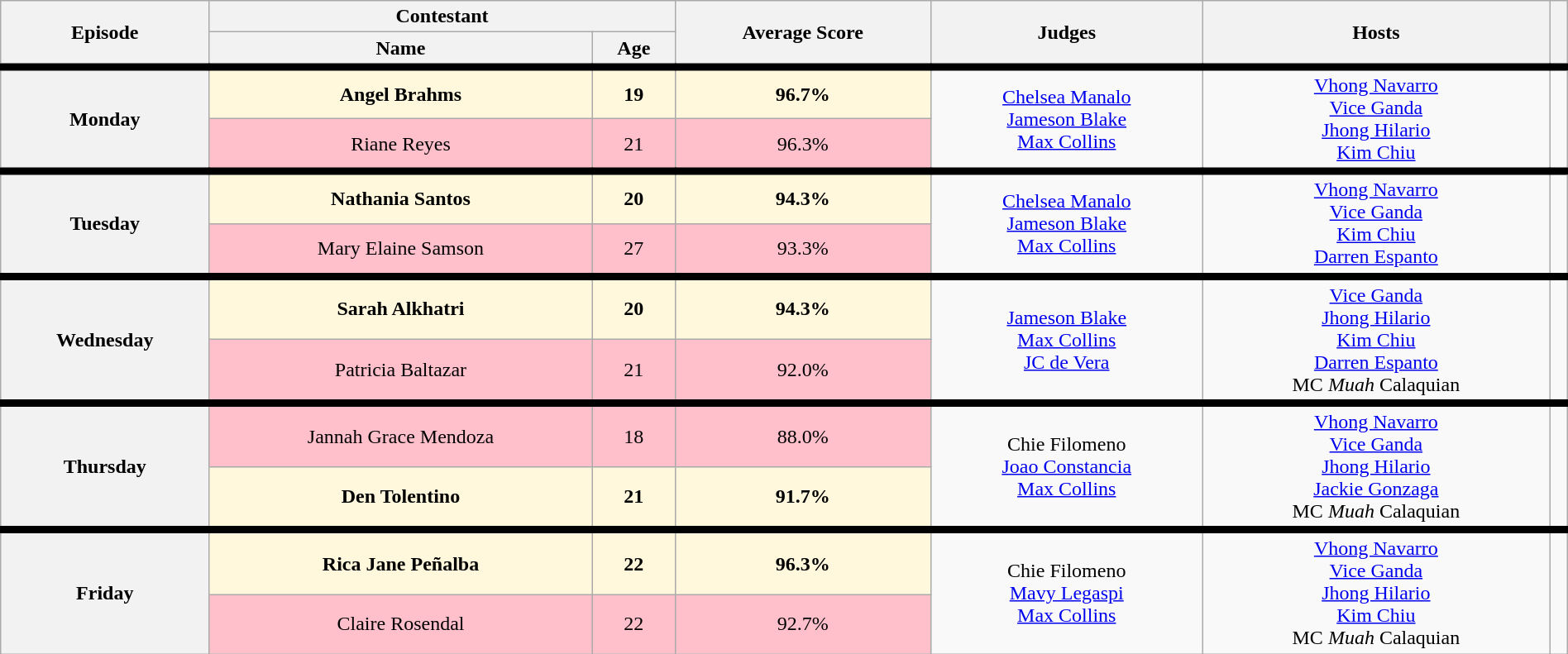<table class="wikitable collapsible collapsed nowrap" style="text-align:center;" width="100%">
<tr>
<th rowspan="2">Episode</th>
<th colspan="2">Contestant</th>
<th rowspan="2">Average Score</th>
<th rowspan="2">Judges</th>
<th rowspan="2">Hosts</th>
<th rowspan="2"></th>
</tr>
<tr>
<th>Name</th>
<th>Age</th>
</tr>
<tr style="border-top: solid 6px;">
<th rowspan="2">Monday<br></th>
<td style="background:#FFF8DC;"><strong>Angel Brahms</strong><br></td>
<td style="background:#FFF8DC;"><strong>19</strong></td>
<td style="background:#FFF8DC;"><strong>96.7%</strong></td>
<td rowspan="2"><a href='#'>Chelsea Manalo</a><br><a href='#'>Jameson Blake</a><br><a href='#'>Max Collins</a></td>
<td rowspan="2"><a href='#'>Vhong Navarro</a><br><a href='#'>Vice Ganda</a><br><a href='#'>Jhong Hilario</a><br><a href='#'>Kim Chiu</a></td>
<td rowspan="2"></td>
</tr>
<tr>
<td style="background:pink;">Riane Reyes<br></td>
<td style="background:pink;">21</td>
<td style="background:pink;">96.3%</td>
</tr>
<tr style="border-top: solid 6px;">
<th rowspan="2">Tuesday<br></th>
<td style="background:#FFF8DC;"><strong>Nathania Santos</strong><br></td>
<td style="background:#FFF8DC;"><strong>20</strong></td>
<td style="background:#FFF8DC;"><strong>94.3%</strong></td>
<td rowspan="2"><a href='#'>Chelsea Manalo</a><br><a href='#'>Jameson Blake</a><br><a href='#'>Max Collins</a></td>
<td rowspan="2"><a href='#'>Vhong Navarro</a><br><a href='#'>Vice Ganda</a><br><a href='#'>Kim Chiu</a><br><a href='#'>Darren Espanto</a></td>
<td rowspan="2"></td>
</tr>
<tr>
<td style="background:pink;">Mary Elaine Samson<br></td>
<td style="background:pink;">27</td>
<td style="background:pink;">93.3%</td>
</tr>
<tr style="border-top: solid 6px;">
<th rowspan="2">Wednesday<br></th>
<td style="background:#FFF8DC;"><strong>Sarah Alkhatri</strong><br></td>
<td style="background:#FFF8DC;"><strong>20</strong></td>
<td style="background:#FFF8DC;"><strong>94.3%</strong></td>
<td rowspan="2"><a href='#'>Jameson Blake</a><br><a href='#'>Max Collins</a><br><a href='#'>JC de Vera</a></td>
<td rowspan="2"><a href='#'>Vice Ganda</a><br><a href='#'>Jhong Hilario</a><br><a href='#'>Kim Chiu</a><br><a href='#'>Darren Espanto</a><br>MC <em>Muah</em> Calaquian</td>
<td rowspan="2"></td>
</tr>
<tr>
<td style="background:pink;">Patricia Baltazar<br></td>
<td style="background:pink;">21</td>
<td style="background:pink;">92.0%</td>
</tr>
<tr style="border-top: solid 6px;">
<th rowspan="2">Thursday<br></th>
<td style="background:pink;">Jannah Grace Mendoza<br></td>
<td style="background:pink;">18</td>
<td style="background:pink;">88.0%</td>
<td rowspan="2">Chie Filomeno<br><a href='#'>Joao Constancia</a><br><a href='#'>Max Collins</a></td>
<td rowspan="2"><a href='#'>Vhong Navarro</a><br><a href='#'>Vice Ganda</a><br><a href='#'>Jhong Hilario</a><br><a href='#'>Jackie Gonzaga</a><br>MC <em>Muah</em> Calaquian</td>
<td rowspan="2"></td>
</tr>
<tr>
<td style="background:#FFF8DC;"><strong>Den Tolentino</strong><br></td>
<td style="background:#FFF8DC;"><strong>21</strong></td>
<td style="background:#FFF8DC;"><strong>91.7%</strong></td>
</tr>
<tr style="border-top: solid 6px;">
<th rowspan="2">Friday<br></th>
<td style="background:#FFF8DC;"><strong>Rica Jane Peñalba</strong><br></td>
<td style="background:#FFF8DC;"><strong>22</strong></td>
<td style="background:#FFF8DC;"><strong>96.3%</strong></td>
<td rowspan="2">Chie Filomeno<br><a href='#'>Mavy Legaspi</a><br><a href='#'>Max Collins</a></td>
<td rowspan="2"><a href='#'>Vhong Navarro</a><br><a href='#'>Vice Ganda</a><br><a href='#'>Jhong Hilario</a><br><a href='#'>Kim Chiu</a><br>MC <em>Muah</em> Calaquian</td>
<td rowspan="2"></td>
</tr>
<tr>
<td style="background:pink;">Claire Rosendal<br></td>
<td style="background:pink;">22</td>
<td style="background:pink;">92.7%</td>
</tr>
</table>
